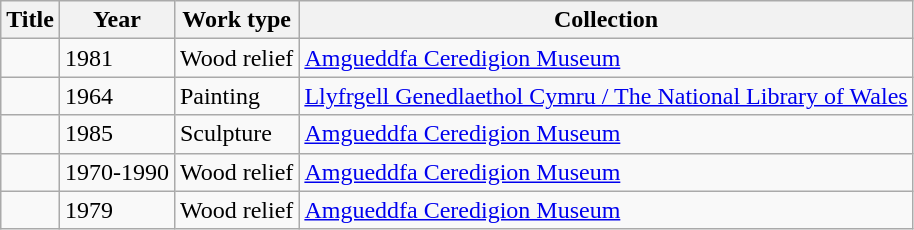<table class="wikitable">
<tr>
<th>Title</th>
<th>Year</th>
<th>Work type</th>
<th>Collection</th>
</tr>
<tr>
<td></td>
<td>1981</td>
<td>Wood relief</td>
<td><a href='#'>Amgueddfa Ceredigion Museum</a></td>
</tr>
<tr>
<td></td>
<td>1964</td>
<td>Painting</td>
<td><a href='#'>Llyfrgell Genedlaethol Cymru / The National Library of Wales</a></td>
</tr>
<tr>
<td></td>
<td>1985</td>
<td>Sculpture</td>
<td><a href='#'>Amgueddfa Ceredigion Museum</a></td>
</tr>
<tr>
<td></td>
<td>1970-1990</td>
<td>Wood relief</td>
<td><a href='#'>Amgueddfa Ceredigion Museum</a></td>
</tr>
<tr>
<td></td>
<td>1979</td>
<td>Wood relief</td>
<td><a href='#'>Amgueddfa Ceredigion Museum</a></td>
</tr>
</table>
